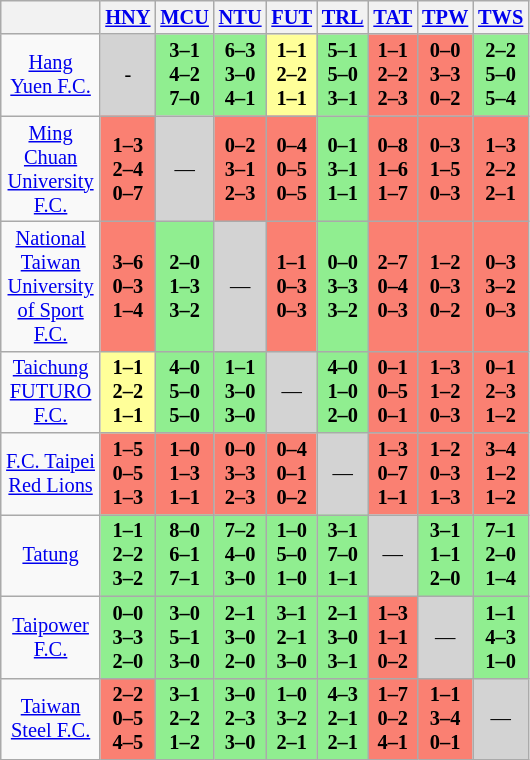<table class = "wikitable" style = "font-size:85%; text-align:center;">
<tr>
<th rowspan = "1" style = "width:60px;"></th>
<th><a href='#'>HNY</a></th>
<th><a href='#'>MCU</a></th>
<th><a href='#'>NTU</a></th>
<th><a href='#'>FUT</a></th>
<th><a href='#'>TRL</a></th>
<th><a href='#'>TAT</a></th>
<th><a href='#'>TPW</a></th>
<th><a href='#'>TWS</a></th>
</tr>
<tr>
<td><a href='#'>Hang Yuen F.C.</a></td>
<td style="background: #D3D3D3">-</td>
<td style="background: #90EE90"><strong>3–1<br>4–2<br>7–0</strong></td>
<td style="background: #90EE90"><strong>6–3<br>3–0<br>4–1</strong></td>
<td style="background: #FFFF99"><strong>1–1<br>2–2<br>1–1</strong></td>
<td style="background: #90EE90"><strong>5–1<br>5–0<br>3–1</strong></td>
<td style="background: #FA8072"><strong>1–1<br>2–2<br>2–3</strong></td>
<td style="background: #FA8072"><strong>0–0<br>3–3<br>0–2</strong></td>
<td style="background: #90EE90"><strong>2–2<br>5–0<br>5–4</strong></td>
</tr>
<tr>
<td><a href='#'>Ming Chuan University F.C.</a></td>
<td style="background: #FA8072"><strong>1–3<br>2–4<br>0–7</strong></td>
<td style="background: #D3D3D3">—</td>
<td style="background: #FA8072"><strong>0–2<br>3–1<br>2–3</strong></td>
<td style="background: #FA8072"><strong>0–4<br>0–5<br>0–5</strong></td>
<td style="background: #90EE90"><strong>0–1<br>3–1<br>1–1</strong></td>
<td style="background: #FA8072"><strong>0–8<br>1–6<br>1–7</strong></td>
<td style="background: #FA8072"><strong>0–3<br>1–5<br>0–3</strong></td>
<td style="background: #FA8072"><strong>1–3<br>2–2<br>2–1</strong></td>
</tr>
<tr>
<td><a href='#'> National Taiwan University of Sport F.C.</a></td>
<td style="background: #FA8072"><strong>3–6<br>0–3<br>1–4</strong></td>
<td style="background: #90EE90"><strong>2–0<br>1–3<br>3–2</strong></td>
<td style="background: #D3D3D3">—</td>
<td style="background: #FA8072"><strong>1–1<br>0–3<br>0–3</strong></td>
<td style="background: #90EE90"><strong>0–0<br>3–3<br>3–2</strong></td>
<td style="background: #FA8072"><strong>2–7<br>0–4<br>0–3</strong></td>
<td style="background: #FA8072"><strong>1–2<br>0–3<br>0–2</strong></td>
<td style="background: #FA8072"><strong>0–3<br>3–2<br>0–3</strong></td>
</tr>
<tr>
<td><a href='#'>Taichung FUTURO F.C.</a></td>
<td style="background: #FFFF99"><strong>1–1<br>2–2<br>1–1</strong></td>
<td style="background: #90EE90"><strong>4–0<br>5–0<br>5–0</strong></td>
<td style="background: #90EE90"><strong>1–1<br>3–0<br>3–0</strong></td>
<td style="background: #D3D3D3">—</td>
<td style="background: #90EE90"><strong>4–0<br>1–0<br>2–0</strong></td>
<td style="background: #FA8072"><strong>0–1<br>0–5<br>0–1</strong></td>
<td style="background: #FA8072"><strong>1–3<br>1–2<br>0–3</strong></td>
<td style="background: #FA8072"><strong>0–1<br>2–3<br>1–2</strong></td>
</tr>
<tr>
<td><a href='#'>F.C. Taipei Red Lions</a></td>
<td style="background: #FA8072"><strong>1–5<br>0–5<br>1–3</strong></td>
<td style="background: #FA8072"><strong>1–0<br>1–3<br>1–1</strong></td>
<td style="background: #FA8072"><strong>0–0<br>3–3<br>2–3</strong></td>
<td style="background: #FA8072"><strong>0–4<br>0–1<br>0–2</strong></td>
<td style="background: #D3D3D3">—</td>
<td style="background: #FA8072"><strong>1–3<br>0–7<br>1–1</strong></td>
<td style="background: #FA8072"><strong>1–2<br>0–3<br>1–3</strong></td>
<td style="background: #FA8072"><strong>3–4<br>1–2<br>1–2</strong></td>
</tr>
<tr>
<td><a href='#'>Tatung</a></td>
<td style="background: #90EE90"><strong>1–1<br>2–2<br>3–2</strong></td>
<td style="background: #90EE90"><strong>8–0<br>6–1<br>7–1</strong></td>
<td style="background: #90EE90"><strong>7–2<br>4–0<br>3–0</strong></td>
<td style="background: #90EE90"><strong>1–0<br>5–0<br>1–0</strong></td>
<td style="background: #90EE90"><strong>3–1<br>7–0<br>1–1</strong></td>
<td style="background: #D3D3D3">—</td>
<td style="background: #90EE90"><strong>3–1<br>1–1<br>2–0</strong></td>
<td style="background: #90EE90"><strong>7–1<br>2–0<br>1–4</strong></td>
</tr>
<tr>
<td><a href='#'>Taipower F.C.</a></td>
<td style="background: #90EE90"><strong>0–0<br>3–3<br>2–0</strong></td>
<td style="background: #90EE90"><strong>3–0<br>5–1<br>3–0</strong></td>
<td style="background: #90EE90"><strong>2–1<br>3–0<br>2–0</strong></td>
<td style="background: #90EE90"><strong>3–1<br>2–1<br>3–0</strong></td>
<td style="background: #90EE90"><strong>2–1<br>3–0<br>3–1</strong></td>
<td style="background: #FA8072"><strong>1–3<br>1–1<br>0–2</strong></td>
<td style="background: #D3D3D3">—</td>
<td style="background: #90EE90"><strong>1–1<br>4–3<br>1–0</strong></td>
</tr>
<tr>
<td><a href='#'>Taiwan Steel F.C.</a></td>
<td style="background: #FA8072"><strong>2–2<br>0–5<br>4–5</strong></td>
<td style="background: #90EE90"><strong>3–1<br>2–2<br>1–2</strong></td>
<td style="background: #90EE90"><strong>3–0<br>2–3<br>3–0</strong></td>
<td style="background: #90EE90"><strong>1–0<br>3–2<br>2–1</strong></td>
<td style="background: #90EE90"><strong>4–3<br>2–1<br>2–1</strong></td>
<td style="background: #FA8072"><strong>1–7<br>0–2<br>4–1</strong></td>
<td style="background: #FA8072"><strong>1–1<br>3–4<br>0–1</strong></td>
<td style="background: #D3D3D3">—</td>
</tr>
</table>
